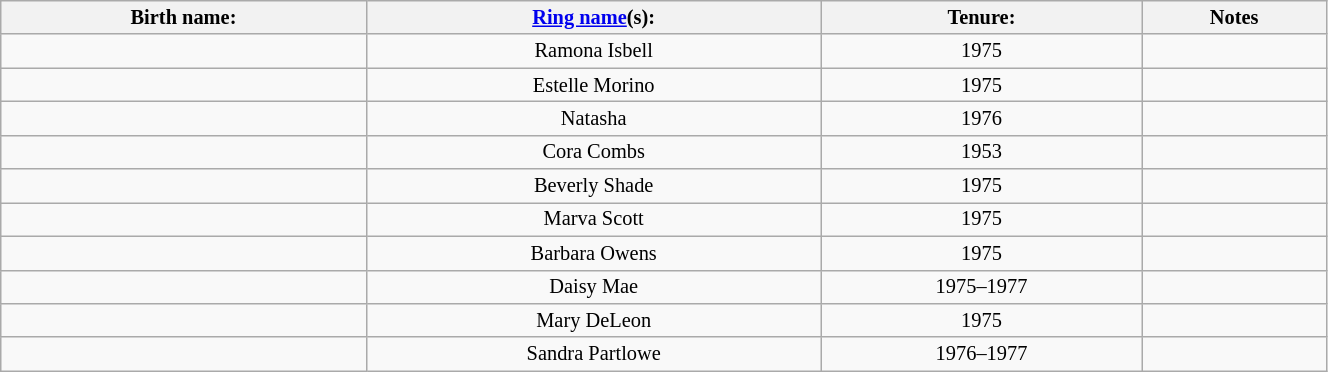<table class="sortable wikitable" style="font-size:85%; text-align:center; width:70%;">
<tr>
<th>Birth name:</th>
<th><a href='#'>Ring name</a>(s):</th>
<th>Tenure:</th>
<th>Notes</th>
</tr>
<tr>
<td></td>
<td>Ramona Isbell</td>
<td sort>1975</td>
<td></td>
</tr>
<tr>
<td></td>
<td>Estelle Morino</td>
<td sort>1975</td>
<td></td>
</tr>
<tr>
<td></td>
<td>Natasha</td>
<td sort>1976</td>
<td></td>
</tr>
<tr>
<td> </td>
<td>Cora Combs</td>
<td sort>1953</td>
<td></td>
</tr>
<tr>
<td></td>
<td>Beverly Shade</td>
<td sort>1975</td>
<td></td>
</tr>
<tr>
<td> </td>
<td>Marva Scott</td>
<td sort>1975</td>
<td></td>
</tr>
<tr>
<td> </td>
<td>Barbara Owens</td>
<td sort>1975</td>
<td></td>
</tr>
<tr>
<td></td>
<td>Daisy Mae</td>
<td sort>1975–1977</td>
<td></td>
</tr>
<tr>
<td></td>
<td>Mary DeLeon</td>
<td sort>1975</td>
<td></td>
</tr>
<tr>
<td></td>
<td>Sandra Partlowe</td>
<td sort>1976–1977</td>
<td></td>
</tr>
</table>
